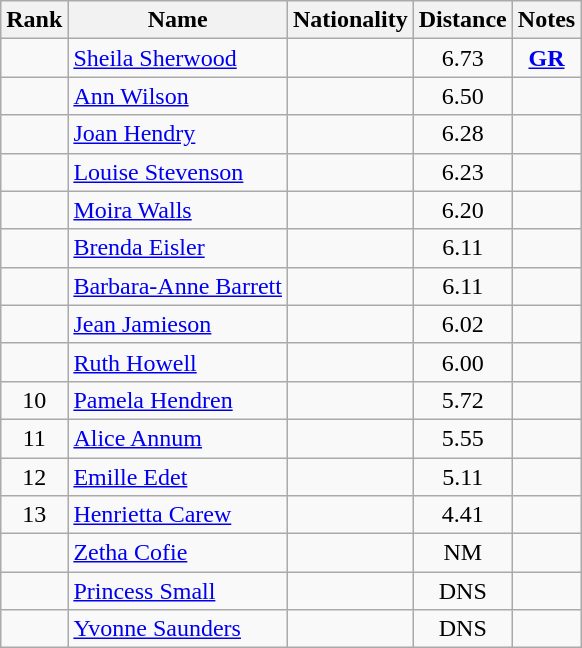<table class="wikitable sortable" style=" text-align:center;">
<tr>
<th scope=col>Rank</th>
<th scope=col>Name</th>
<th scope=col>Nationality</th>
<th scope=col>Distance</th>
<th scope=col>Notes</th>
</tr>
<tr>
<td></td>
<td style="text-align:left;"><a href='#'>Sheila Sherwood</a></td>
<td style="text-align:left;"></td>
<td>6.73</td>
<td><strong><a href='#'>GR</a></strong></td>
</tr>
<tr>
<td></td>
<td style="text-align:left;"><a href='#'>Ann Wilson</a></td>
<td style="text-align:left;"></td>
<td>6.50</td>
<td></td>
</tr>
<tr>
<td></td>
<td style="text-align:left;"><a href='#'>Joan Hendry</a></td>
<td style="text-align:left;"></td>
<td>6.28</td>
<td></td>
</tr>
<tr>
<td></td>
<td style="text-align:left;"><a href='#'>Louise Stevenson</a></td>
<td style="text-align:left;"></td>
<td>6.23</td>
<td></td>
</tr>
<tr>
<td></td>
<td style="text-align:left;"><a href='#'>Moira Walls</a></td>
<td style="text-align:left;"></td>
<td>6.20</td>
<td></td>
</tr>
<tr>
<td></td>
<td style="text-align:left;"><a href='#'>Brenda Eisler</a></td>
<td style="text-align:left;"></td>
<td>6.11</td>
<td></td>
</tr>
<tr>
<td></td>
<td style="text-align:left;"><a href='#'>Barbara-Anne Barrett</a></td>
<td style="text-align:left;"></td>
<td>6.11</td>
<td></td>
</tr>
<tr>
<td></td>
<td style="text-align:left;"><a href='#'>Jean Jamieson</a></td>
<td style="text-align:left;"></td>
<td>6.02</td>
<td></td>
</tr>
<tr>
<td></td>
<td style="text-align:left;"><a href='#'>Ruth Howell</a></td>
<td style="text-align:left;"></td>
<td>6.00</td>
<td></td>
</tr>
<tr>
<td>10</td>
<td style="text-align:left;"><a href='#'>Pamela Hendren</a></td>
<td style="text-align:left;"></td>
<td>5.72</td>
<td></td>
</tr>
<tr>
<td>11</td>
<td style="text-align:left;"><a href='#'>Alice Annum</a></td>
<td style="text-align:left;"></td>
<td>5.55</td>
<td></td>
</tr>
<tr>
<td>12</td>
<td style="text-align:left;"><a href='#'>Emille Edet</a></td>
<td style="text-align:left;"></td>
<td>5.11</td>
<td></td>
</tr>
<tr>
<td>13</td>
<td style="text-align:left;"><a href='#'>Henrietta Carew</a></td>
<td style="text-align:left;"></td>
<td>4.41</td>
<td></td>
</tr>
<tr>
<td data-sort-value="14"></td>
<td style="text-align:left;"><a href='#'>Zetha Cofie</a></td>
<td style="text-align:left;"></td>
<td data-sort-value="0.01">NM</td>
<td></td>
</tr>
<tr>
<td data-sort-value="15"></td>
<td style="text-align:left;"><a href='#'>Princess Small</a></td>
<td style="text-align:left;"></td>
<td data-sort-value="0.00">DNS</td>
<td></td>
</tr>
<tr>
<td data-sort-value="15"></td>
<td style="text-align:left;"><a href='#'>Yvonne Saunders</a></td>
<td style="text-align:left;"></td>
<td data-sort-value="0.00">DNS</td>
<td></td>
</tr>
</table>
